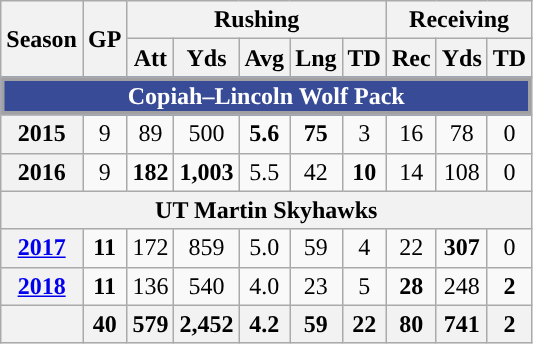<table class="wikitable" style="text-align:center;">
<tr>
<th rowspan="2">Season</th>
<th rowspan="2">GP</th>
<th colspan="5">Rushing</th>
<th colspan="3">Receiving</th>
</tr>
<tr>
<th>Att</th>
<th>Yds</th>
<th>Avg</th>
<th>Lng</th>
<th>TD</th>
<th>Rec</th>
<th>Yds</th>
<th>TD</th>
</tr>
<tr>
<th colspan="12" style="background-color:#374b96; color:#FFFFFF; box-shadow: inset 2px 2px 0 #a1a1a4, inset -2px -2px 0 #a1a1a4;">Copiah–Lincoln Wolf Pack</th>
</tr>
<tr>
<th>2015</th>
<td>9</td>
<td>89</td>
<td>500</td>
<td><strong>5.6</strong></td>
<td><strong>75</strong></td>
<td>3</td>
<td>16</td>
<td>78</td>
<td>0</td>
</tr>
<tr>
<th>2016</th>
<td>9</td>
<td><strong>182</strong></td>
<td><strong>1,003</strong></td>
<td>5.5</td>
<td>42</td>
<td><strong>10</strong></td>
<td>14</td>
<td>108</td>
<td>0</td>
</tr>
<tr>
<th colspan="16">UT Martin Skyhawks</th>
</tr>
<tr>
<th><a href='#'>2017</a></th>
<td><strong>11</strong></td>
<td>172</td>
<td>859</td>
<td>5.0</td>
<td>59</td>
<td>4</td>
<td>22</td>
<td><strong>307</strong></td>
<td>0</td>
</tr>
<tr>
<th><a href='#'>2018</a></th>
<td><strong>11</strong></td>
<td>136</td>
<td>540</td>
<td>4.0</td>
<td>23</td>
<td>5</td>
<td><strong>28</strong></td>
<td>248</td>
<td><strong>2</strong></td>
</tr>
<tr>
<th></th>
<th>40</th>
<th>579</th>
<th>2,452</th>
<th>4.2</th>
<th>59</th>
<th>22</th>
<th>80</th>
<th>741</th>
<th>2</th>
</tr>
</table>
